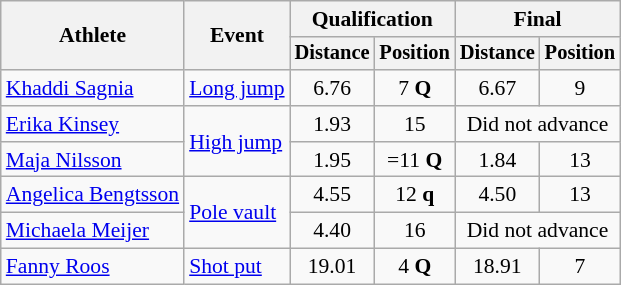<table class=wikitable style="font-size:90%">
<tr>
<th rowspan="2">Athlete</th>
<th rowspan="2">Event</th>
<th colspan="2">Qualification</th>
<th colspan="2">Final</th>
</tr>
<tr style="font-size:95%">
<th>Distance</th>
<th>Position</th>
<th>Distance</th>
<th>Position</th>
</tr>
<tr align=center>
<td align=left><a href='#'>Khaddi Sagnia</a></td>
<td align=left><a href='#'>Long jump</a></td>
<td>6.76</td>
<td>7 <strong>Q</strong></td>
<td>6.67</td>
<td>9</td>
</tr>
<tr align=center>
<td align=left><a href='#'>Erika Kinsey</a></td>
<td align=left rowspan=2><a href='#'>High jump</a></td>
<td>1.93</td>
<td>15</td>
<td colspan=2>Did not advance</td>
</tr>
<tr align=center>
<td align=left><a href='#'>Maja Nilsson</a></td>
<td>1.95</td>
<td>=11 <strong>Q</strong></td>
<td>1.84</td>
<td>13</td>
</tr>
<tr align=center>
<td align=left><a href='#'>Angelica Bengtsson</a></td>
<td align=left rowspan=2><a href='#'>Pole vault</a></td>
<td>4.55</td>
<td>12 <strong>q</strong></td>
<td>4.50</td>
<td>13</td>
</tr>
<tr align=center>
<td align=left><a href='#'>Michaela Meijer</a></td>
<td>4.40</td>
<td>16</td>
<td colspan=2>Did not advance</td>
</tr>
<tr align=center>
<td align=left><a href='#'>Fanny Roos</a></td>
<td align=left><a href='#'>Shot put</a></td>
<td>19.01</td>
<td>4 <strong>Q</strong></td>
<td>18.91</td>
<td>7</td>
</tr>
</table>
